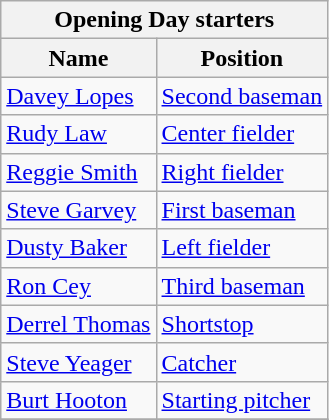<table class="wikitable" style="text-align:left">
<tr>
<th colspan="2">Opening Day starters</th>
</tr>
<tr>
<th>Name</th>
<th>Position</th>
</tr>
<tr>
<td><a href='#'>Davey Lopes</a></td>
<td><a href='#'>Second baseman</a></td>
</tr>
<tr>
<td><a href='#'>Rudy Law</a></td>
<td><a href='#'>Center fielder</a></td>
</tr>
<tr>
<td><a href='#'>Reggie Smith</a></td>
<td><a href='#'>Right fielder</a></td>
</tr>
<tr>
<td><a href='#'>Steve Garvey</a></td>
<td><a href='#'>First baseman</a></td>
</tr>
<tr>
<td><a href='#'>Dusty Baker</a></td>
<td><a href='#'>Left fielder</a></td>
</tr>
<tr>
<td><a href='#'>Ron Cey</a></td>
<td><a href='#'>Third baseman</a></td>
</tr>
<tr>
<td><a href='#'>Derrel Thomas</a></td>
<td><a href='#'>Shortstop</a></td>
</tr>
<tr>
<td><a href='#'>Steve Yeager</a></td>
<td><a href='#'>Catcher</a></td>
</tr>
<tr>
<td><a href='#'>Burt Hooton</a></td>
<td><a href='#'>Starting pitcher</a></td>
</tr>
<tr>
</tr>
</table>
